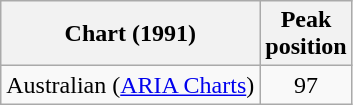<table class="wikitable">
<tr>
<th>Chart (1991)</th>
<th>Peak<br>position</th>
</tr>
<tr>
<td>Australian (<a href='#'>ARIA Charts</a>)</td>
<td align="center">97</td>
</tr>
</table>
